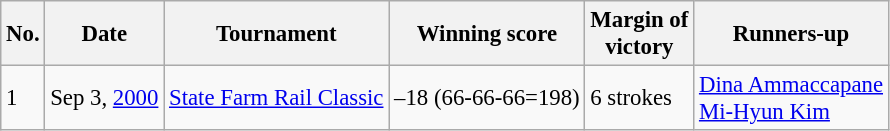<table class="wikitable" style="font-size:95%;">
<tr>
<th>No.</th>
<th>Date</th>
<th>Tournament</th>
<th>Winning score</th>
<th>Margin of<br>victory</th>
<th>Runners-up</th>
</tr>
<tr>
<td>1</td>
<td>Sep 3, <a href='#'>2000</a></td>
<td><a href='#'>State Farm Rail Classic</a></td>
<td>–18 (66-66-66=198)</td>
<td>6 strokes</td>
<td> <a href='#'>Dina Ammaccapane</a><br> <a href='#'>Mi-Hyun Kim</a></td>
</tr>
</table>
